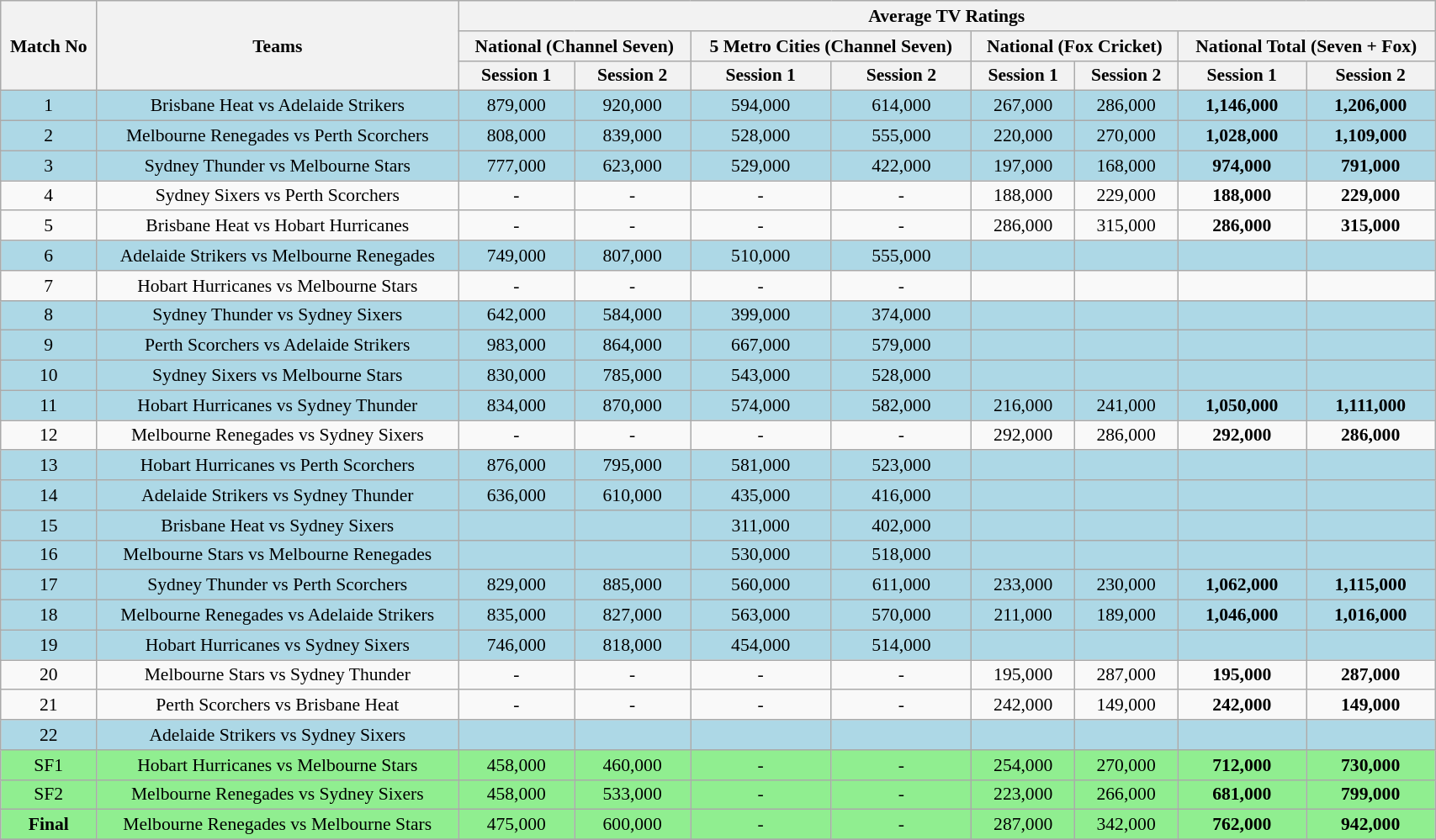<table class="wikitable sortable" style="text-align: center; font-size:90%; width:90%">
<tr>
<th rowspan=3>Match No</th>
<th rowspan=3>Teams</th>
<th colspan=8>Average TV Ratings</th>
</tr>
<tr>
<th colspan=2>National (Channel Seven)</th>
<th colspan=2>5 Metro Cities (Channel Seven)</th>
<th colspan=2>National (Fox Cricket)</th>
<th colspan=2>National Total (Seven + Fox)</th>
</tr>
<tr>
<th style="width: auto;">Session 1</th>
<th style="width: auto;">Session 2</th>
<th style="width: auto;">Session 1</th>
<th style="width: auto;">Session 2</th>
<th style="width: auto;">Session 1</th>
<th style="width: auto;">Session 2</th>
<th style="width: auto;">Session 1</th>
<th style="width: auto;">Session 2</th>
</tr>
<tr style="background:lightblue;">
<td>1</td>
<td>Brisbane Heat vs Adelaide Strikers</td>
<td>879,000</td>
<td>920,000</td>
<td>594,000</td>
<td>614,000</td>
<td>267,000</td>
<td>286,000</td>
<td><strong>1,146,000</strong></td>
<td><strong>1,206,000</strong></td>
</tr>
<tr style="background:lightblue;">
<td>2</td>
<td>Melbourne Renegades vs Perth Scorchers</td>
<td>808,000</td>
<td>839,000</td>
<td>528,000</td>
<td>555,000</td>
<td>220,000</td>
<td>270,000</td>
<td><strong>1,028,000</strong></td>
<td><strong>1,109,000</strong></td>
</tr>
<tr style="background:lightblue;">
<td>3</td>
<td>Sydney Thunder vs Melbourne Stars</td>
<td>777,000</td>
<td>623,000</td>
<td>529,000</td>
<td>422,000</td>
<td>197,000</td>
<td>168,000</td>
<td><strong>974,000</strong></td>
<td><strong>791,000</strong></td>
</tr>
<tr>
<td>4</td>
<td>Sydney Sixers vs Perth Scorchers</td>
<td>-</td>
<td>-</td>
<td>-</td>
<td>-</td>
<td>188,000</td>
<td>229,000</td>
<td><strong>188,000</strong></td>
<td><strong>229,000</strong></td>
</tr>
<tr>
<td>5</td>
<td>Brisbane Heat vs Hobart Hurricanes</td>
<td>-</td>
<td>-</td>
<td>-</td>
<td>-</td>
<td>286,000</td>
<td>315,000</td>
<td><strong>286,000</strong></td>
<td><strong>315,000</strong></td>
</tr>
<tr style="background:lightblue;">
<td>6</td>
<td>Adelaide Strikers vs Melbourne Renegades</td>
<td>749,000</td>
<td>807,000</td>
<td>510,000</td>
<td>555,000</td>
<td></td>
<td></td>
<td></td>
<td></td>
</tr>
<tr>
<td>7</td>
<td>Hobart Hurricanes vs Melbourne Stars</td>
<td>-</td>
<td>-</td>
<td>-</td>
<td>-</td>
<td></td>
<td></td>
<td></td>
<td></td>
</tr>
<tr style="background:lightblue;">
<td>8</td>
<td>Sydney Thunder vs Sydney Sixers</td>
<td>642,000</td>
<td>584,000</td>
<td>399,000</td>
<td>374,000</td>
<td></td>
<td></td>
<td></td>
<td></td>
</tr>
<tr style="background:lightblue;">
<td>9</td>
<td>Perth Scorchers vs Adelaide Strikers</td>
<td>983,000</td>
<td>864,000</td>
<td>667,000</td>
<td>579,000</td>
<td></td>
<td></td>
<td></td>
<td></td>
</tr>
<tr style="background:lightblue;">
<td>10</td>
<td>Sydney Sixers vs Melbourne Stars</td>
<td>830,000</td>
<td>785,000</td>
<td>543,000</td>
<td>528,000</td>
<td></td>
<td></td>
<td></td>
<td></td>
</tr>
<tr style="background:lightblue;">
<td>11</td>
<td>Hobart Hurricanes vs Sydney Thunder</td>
<td>834,000</td>
<td>870,000</td>
<td>574,000</td>
<td>582,000</td>
<td>216,000</td>
<td>241,000</td>
<td><strong>1,050,000</strong></td>
<td><strong>1,111,000</strong></td>
</tr>
<tr>
<td>12</td>
<td>Melbourne Renegades vs Sydney Sixers</td>
<td>-</td>
<td>-</td>
<td>-</td>
<td>-</td>
<td>292,000</td>
<td>286,000</td>
<td><strong>292,000</strong></td>
<td><strong>286,000</strong></td>
</tr>
<tr style="background:lightblue;">
<td>13</td>
<td>Hobart Hurricanes vs Perth Scorchers</td>
<td>876,000</td>
<td>795,000</td>
<td>581,000</td>
<td>523,000</td>
<td></td>
<td></td>
<td></td>
<td></td>
</tr>
<tr style="background:lightblue;">
<td>14</td>
<td>Adelaide Strikers vs Sydney Thunder</td>
<td>636,000</td>
<td>610,000</td>
<td>435,000</td>
<td>416,000</td>
<td></td>
<td></td>
<td></td>
<td></td>
</tr>
<tr style="background:lightblue;">
<td>15</td>
<td>Brisbane Heat vs Sydney Sixers</td>
<td></td>
<td></td>
<td>311,000</td>
<td>402,000</td>
<td></td>
<td></td>
<td></td>
<td></td>
</tr>
<tr style="background:lightblue;">
<td>16</td>
<td>Melbourne Stars vs Melbourne Renegades</td>
<td></td>
<td></td>
<td>530,000</td>
<td>518,000</td>
<td></td>
<td></td>
<td></td>
<td></td>
</tr>
<tr style="background:lightblue;">
<td>17</td>
<td>Sydney Thunder vs Perth Scorchers</td>
<td>829,000</td>
<td>885,000</td>
<td>560,000</td>
<td>611,000</td>
<td>233,000</td>
<td>230,000</td>
<td><strong>1,062,000</strong></td>
<td><strong>1,115,000</strong></td>
</tr>
<tr style="background:lightblue;">
<td>18</td>
<td>Melbourne Renegades vs Adelaide Strikers</td>
<td>835,000</td>
<td>827,000</td>
<td>563,000</td>
<td>570,000</td>
<td>211,000</td>
<td>189,000</td>
<td><strong>1,046,000</strong></td>
<td><strong>1,016,000</strong></td>
</tr>
<tr style="background:lightblue;">
<td>19</td>
<td>Hobart Hurricanes vs Sydney Sixers</td>
<td>746,000</td>
<td>818,000</td>
<td>454,000</td>
<td>514,000</td>
<td></td>
<td></td>
<td></td>
<td></td>
</tr>
<tr>
<td>20</td>
<td>Melbourne Stars vs Sydney Thunder</td>
<td>-</td>
<td>-</td>
<td>-</td>
<td>-</td>
<td>195,000</td>
<td>287,000</td>
<td><strong>195,000</strong></td>
<td><strong>287,000</strong></td>
</tr>
<tr>
<td>21</td>
<td>Perth Scorchers vs Brisbane Heat</td>
<td>-</td>
<td>-</td>
<td>-</td>
<td>-</td>
<td>242,000</td>
<td>149,000</td>
<td><strong>242,000</strong></td>
<td><strong>149,000</strong></td>
</tr>
<tr style="background:lightblue;">
<td>22</td>
<td>Adelaide Strikers vs Sydney Sixers</td>
<td></td>
<td></td>
<td></td>
<td></td>
<td></td>
<td></td>
<td></td>
<td></td>
</tr>
<tr style="background:lightgreen;">
<td>SF1</td>
<td>Hobart Hurricanes vs Melbourne Stars</td>
<td>458,000</td>
<td>460,000</td>
<td>-</td>
<td>-</td>
<td>254,000</td>
<td>270,000</td>
<td><strong>712,000</strong></td>
<td><strong>730,000</strong></td>
</tr>
<tr style="background:lightgreen;">
<td>SF2</td>
<td>Melbourne Renegades vs Sydney Sixers</td>
<td>458,000</td>
<td>533,000</td>
<td>-</td>
<td>-</td>
<td>223,000</td>
<td>266,000</td>
<td><strong>681,000</strong></td>
<td><strong>799,000</strong></td>
</tr>
<tr style="background:lightgreen;">
<td><strong>Final</strong></td>
<td>Melbourne Renegades vs Melbourne Stars</td>
<td>475,000</td>
<td>600,000</td>
<td>-</td>
<td>-</td>
<td>287,000</td>
<td>342,000</td>
<td><strong>762,000</strong></td>
<td><strong>942,000</strong></td>
</tr>
<tr>
</tr>
</table>
